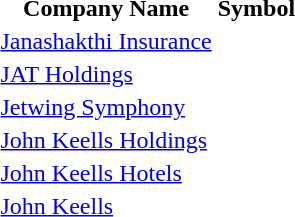<table style="background:transparent;">
<tr>
<th>Company Name</th>
<th>Symbol</th>
</tr>
<tr>
<td><a href='#'>Janashakthi Insurance</a></td>
<td></td>
</tr>
<tr>
<td><a href='#'>JAT Holdings</a></td>
<td></td>
</tr>
<tr>
<td><a href='#'>Jetwing Symphony</a></td>
<td></td>
</tr>
<tr>
<td><a href='#'>John Keells Holdings</a></td>
<td></td>
</tr>
<tr>
<td><a href='#'>John Keells Hotels</a></td>
<td></td>
</tr>
<tr>
<td><a href='#'>John Keells</a></td>
<td></td>
</tr>
</table>
